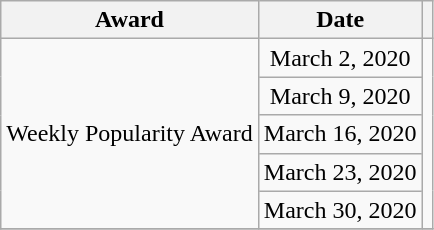<table class="sortable wikitable" style="text-align:center;">
<tr>
<th>Award</th>
<th>Date</th>
<th class=unsortable></th>
</tr>
<tr>
<td rowspan="5">Weekly Popularity Award</td>
<td align="center">March 2, 2020</td>
<td rowspan="5"></td>
</tr>
<tr>
<td align="center">March 9, 2020</td>
</tr>
<tr>
<td align="center">March 16, 2020</td>
</tr>
<tr>
<td align="center">March 23, 2020</td>
</tr>
<tr>
<td align="center">March 30, 2020</td>
</tr>
<tr>
</tr>
</table>
